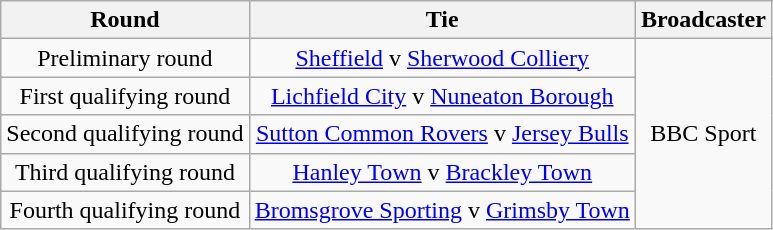<table class="wikitable" style="text-align:center;">
<tr>
<th scope="col">Round</th>
<th scope="col">Tie</th>
<th scope="col">Broadcaster</th>
</tr>
<tr>
<td>Preliminary round</td>
<td><a href='#'>Sheffield</a> v <a href='#'>Sherwood Colliery</a></td>
<td rowspan="5">BBC Sport</td>
</tr>
<tr>
<td>First qualifying round</td>
<td><a href='#'>Lichfield City</a> v <a href='#'>Nuneaton Borough</a></td>
</tr>
<tr>
<td>Second qualifying round</td>
<td><a href='#'>Sutton Common Rovers</a> v <a href='#'>Jersey Bulls</a></td>
</tr>
<tr>
<td>Third qualifying round</td>
<td><a href='#'>Hanley Town</a> v <a href='#'>Brackley Town</a></td>
</tr>
<tr>
<td>Fourth qualifying round</td>
<td><a href='#'>Bromsgrove Sporting</a> v <a href='#'>Grimsby Town</a></td>
</tr>
</table>
